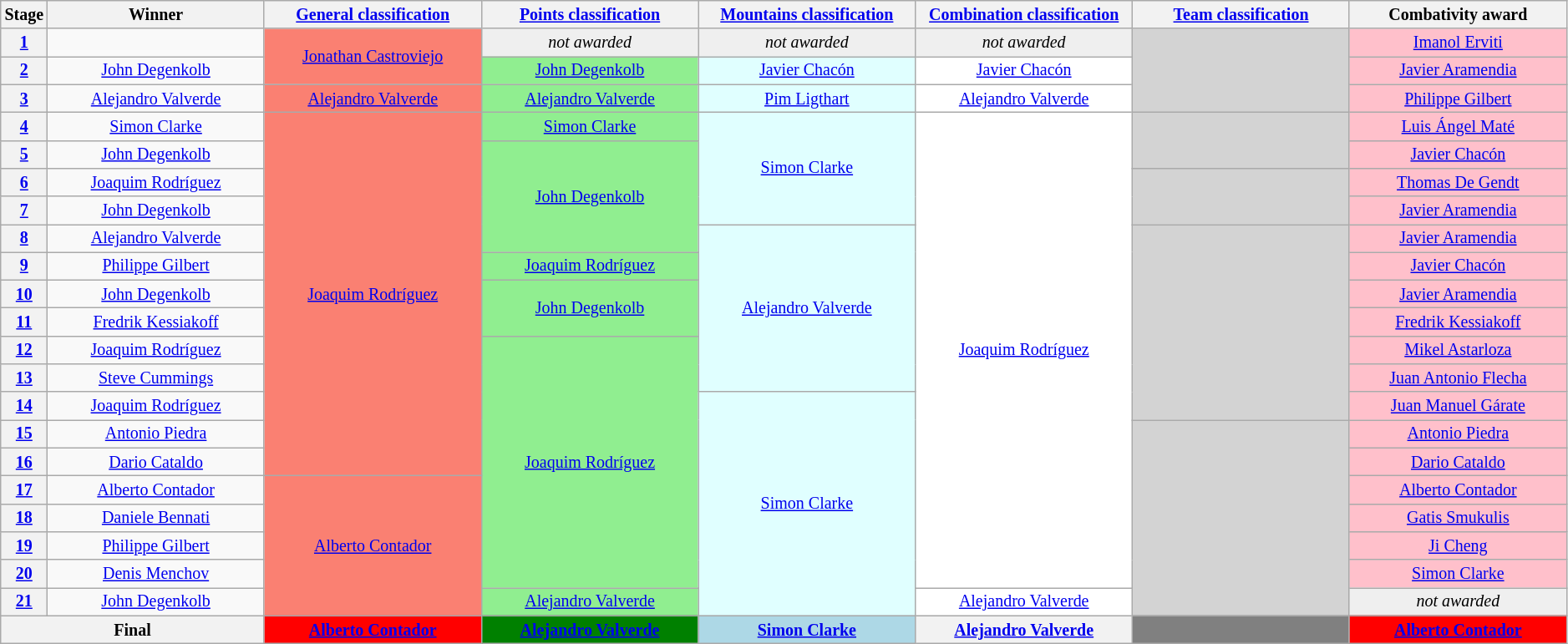<table class="wikitable" style="text-align: center; font-size:smaller;">
<tr>
<th width="1%">Stage</th>
<th width="14%">Winner</th>
<th width="14%"><a href='#'>General classification</a><br></th>
<th width="14%"><a href='#'>Points classification</a><br></th>
<th width="14%"><a href='#'>Mountains classification</a><br></th>
<th width="14%"><a href='#'>Combination classification</a><br></th>
<th width="14%"><a href='#'>Team classification</a></th>
<th width="14%">Combativity award</th>
</tr>
<tr>
<th><a href='#'>1</a></th>
<td></td>
<td style="background:salmon;" rowspan=2><a href='#'>Jonathan Castroviejo</a></td>
<td style="background:#EFEFEF;"><em>not awarded</em></td>
<td style="background:#EFEFEF;"><em>not awarded</em></td>
<td style="background:#EFEFEF;"><em>not awarded</em></td>
<td style="background:lightgrey;" rowspan=3></td>
<td style="background:pink;"><a href='#'>Imanol Erviti</a></td>
</tr>
<tr>
<th><a href='#'>2</a></th>
<td><a href='#'>John Degenkolb</a></td>
<td style="background:lightgreen;"><a href='#'>John Degenkolb</a></td>
<td style="background:lightcyan;"><a href='#'>Javier Chacón</a></td>
<td style="background:white;"><a href='#'>Javier Chacón</a></td>
<td style="background:pink;"><a href='#'>Javier Aramendia</a></td>
</tr>
<tr>
<th><a href='#'>3</a></th>
<td><a href='#'>Alejandro Valverde</a></td>
<td style="background:salmon;"><a href='#'>Alejandro Valverde</a></td>
<td style="background:lightgreen;"><a href='#'>Alejandro Valverde</a></td>
<td style="background:lightcyan;"><a href='#'>Pim Ligthart</a></td>
<td style="background:white;"><a href='#'>Alejandro Valverde</a></td>
<td style="background:pink;"><a href='#'>Philippe Gilbert</a></td>
</tr>
<tr>
<th><a href='#'>4</a></th>
<td><a href='#'>Simon Clarke</a></td>
<td style="background:salmon;" rowspan=13><a href='#'>Joaquim Rodríguez</a></td>
<td style="background:lightgreen;"><a href='#'>Simon Clarke</a></td>
<td style="background:lightcyan;" rowspan=4><a href='#'>Simon Clarke</a></td>
<td style="background:white;" rowspan=17><a href='#'>Joaquim Rodríguez</a></td>
<td style="background:lightgrey;" rowspan=2></td>
<td style="background:pink;"><a href='#'>Luis Ángel Maté</a></td>
</tr>
<tr>
<th><a href='#'>5</a></th>
<td><a href='#'>John Degenkolb</a></td>
<td style="background:lightgreen;" rowspan=4><a href='#'>John Degenkolb</a></td>
<td style="background:pink;"><a href='#'>Javier Chacón</a></td>
</tr>
<tr>
<th><a href='#'>6</a></th>
<td><a href='#'>Joaquim Rodríguez</a></td>
<td style="background:lightgrey;" rowspan=2></td>
<td style="background:pink;"><a href='#'>Thomas De Gendt</a></td>
</tr>
<tr>
<th><a href='#'>7</a></th>
<td><a href='#'>John Degenkolb</a></td>
<td style="background:pink;"><a href='#'>Javier Aramendia</a></td>
</tr>
<tr>
<th><a href='#'>8</a></th>
<td><a href='#'>Alejandro Valverde</a></td>
<td style="background:lightcyan;" rowspan=6><a href='#'>Alejandro Valverde</a></td>
<td style="background:lightgrey;" rowspan=7></td>
<td style="background:pink;"><a href='#'>Javier Aramendia</a></td>
</tr>
<tr>
<th><a href='#'>9</a></th>
<td><a href='#'>Philippe Gilbert</a></td>
<td style="background:lightgreen;"><a href='#'>Joaquim Rodríguez</a></td>
<td style="background:pink;"><a href='#'>Javier Chacón</a></td>
</tr>
<tr>
<th><a href='#'>10</a></th>
<td><a href='#'>John Degenkolb</a></td>
<td style="background:lightgreen;" rowspan=2><a href='#'>John Degenkolb</a></td>
<td style="background:pink;"><a href='#'>Javier Aramendia</a></td>
</tr>
<tr>
<th><a href='#'>11</a></th>
<td><a href='#'>Fredrik Kessiakoff</a></td>
<td style="background:pink;"><a href='#'>Fredrik Kessiakoff</a></td>
</tr>
<tr>
<th><a href='#'>12</a></th>
<td><a href='#'>Joaquim Rodríguez</a></td>
<td style="background:lightgreen;" rowspan=9><a href='#'>Joaquim Rodríguez</a></td>
<td style="background:pink;"><a href='#'>Mikel Astarloza</a></td>
</tr>
<tr>
<th><a href='#'>13</a></th>
<td><a href='#'>Steve Cummings</a></td>
<td style="background:pink;"><a href='#'>Juan Antonio Flecha</a></td>
</tr>
<tr>
<th><a href='#'>14</a></th>
<td><a href='#'>Joaquim Rodríguez</a></td>
<td style="background:lightcyan;" rowspan=8><a href='#'>Simon Clarke</a></td>
<td style="background:pink;"><a href='#'>Juan Manuel Gárate</a></td>
</tr>
<tr>
<th><a href='#'>15</a></th>
<td><a href='#'>Antonio Piedra</a></td>
<td style="background:lightgrey;" rowspan=7></td>
<td style="background:pink;"><a href='#'>Antonio Piedra</a></td>
</tr>
<tr>
<th><a href='#'>16</a></th>
<td><a href='#'>Dario Cataldo</a></td>
<td style="background:pink;"><a href='#'>Dario Cataldo</a></td>
</tr>
<tr>
<th><a href='#'>17</a></th>
<td><a href='#'>Alberto Contador</a></td>
<td style="background:salmon;" rowspan=5><a href='#'>Alberto Contador</a></td>
<td style="background:pink;"><a href='#'>Alberto Contador</a></td>
</tr>
<tr>
<th><a href='#'>18</a></th>
<td><a href='#'>Daniele Bennati</a></td>
<td style="background:pink;"><a href='#'>Gatis Smukulis</a></td>
</tr>
<tr>
<th><a href='#'>19</a></th>
<td><a href='#'>Philippe Gilbert</a></td>
<td style="background:pink;"><a href='#'>Ji Cheng</a></td>
</tr>
<tr>
<th><a href='#'>20</a></th>
<td><a href='#'>Denis Menchov</a></td>
<td style="background:pink;"><a href='#'>Simon Clarke</a></td>
</tr>
<tr>
<th><a href='#'>21</a></th>
<td><a href='#'>John Degenkolb</a></td>
<td style="background:lightgreen;"><a href='#'>Alejandro Valverde</a></td>
<td style="background:white;"><a href='#'>Alejandro Valverde</a></td>
<td style="background:#EFEFEF;"><em>not awarded</em></td>
</tr>
<tr>
<th colspan=2><strong>Final</strong></th>
<th style="background:red;"><a href='#'>Alberto Contador</a></th>
<th style="background:green;"><a href='#'>Alejandro Valverde</a></th>
<th style="background:lightblue;"><a href='#'>Simon Clarke</a></th>
<th style="background:offwhite;"><a href='#'>Alejandro Valverde</a></th>
<th style="background:grey;"></th>
<th style="background:red;"><a href='#'>Alberto Contador</a></th>
</tr>
</table>
